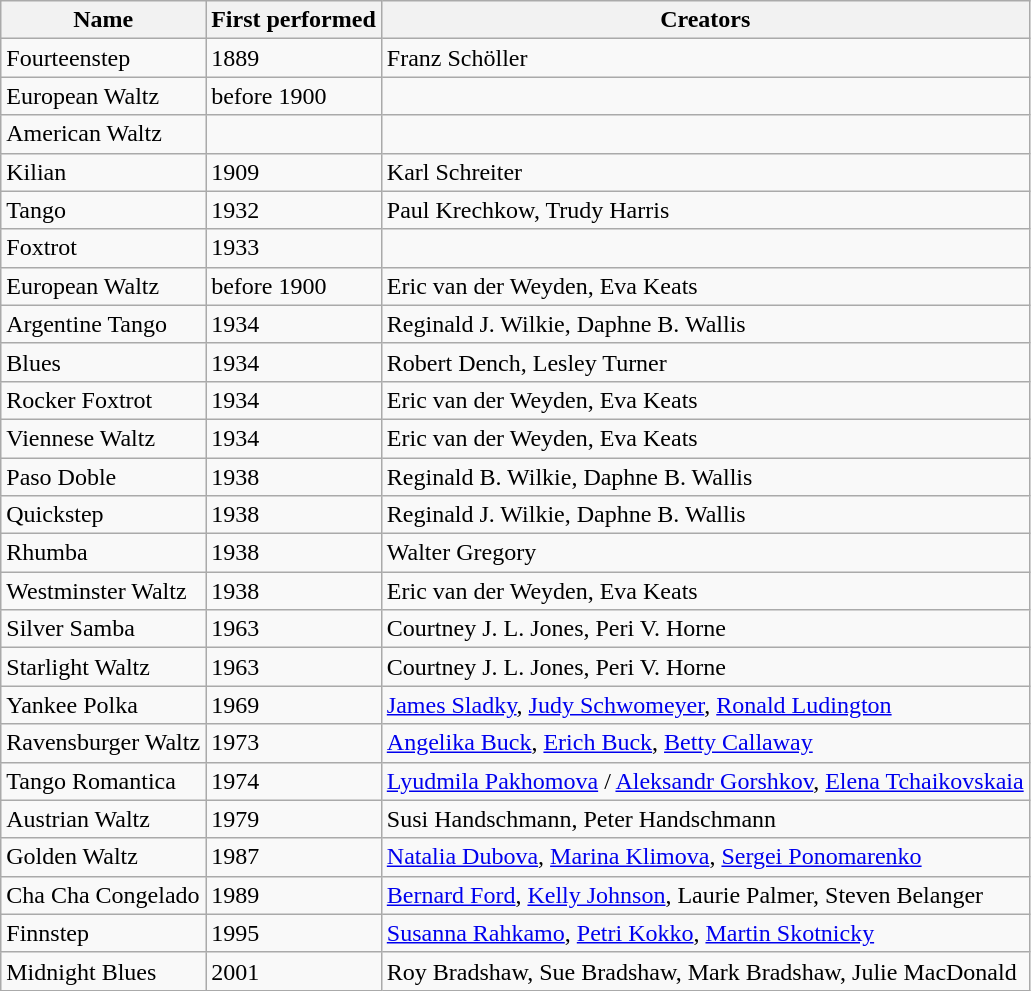<table class="wikitable sortable">
<tr>
<th scope="col">Name</th>
<th scope="col">First performed</th>
<th scope="col">Creators</th>
</tr>
<tr>
<td>Fourteenstep</td>
<td>1889</td>
<td>Franz Schöller</td>
</tr>
<tr>
<td>European Waltz</td>
<td>before 1900</td>
<td></td>
</tr>
<tr>
<td>American Waltz</td>
<td></td>
<td></td>
</tr>
<tr>
<td>Kilian</td>
<td>1909</td>
<td>Karl Schreiter</td>
</tr>
<tr>
<td>Tango</td>
<td>1932</td>
<td>Paul Krechkow, Trudy Harris</td>
</tr>
<tr>
<td>Foxtrot</td>
<td>1933</td>
<td></td>
</tr>
<tr>
<td>European Waltz</td>
<td>before 1900</td>
<td>Eric van der Weyden, Eva Keats</td>
</tr>
<tr>
<td>Argentine Tango</td>
<td>1934</td>
<td>Reginald J. Wilkie, Daphne B. Wallis</td>
</tr>
<tr>
<td>Blues</td>
<td>1934</td>
<td>Robert Dench, Lesley Turner</td>
</tr>
<tr>
<td>Rocker Foxtrot</td>
<td>1934</td>
<td>Eric van der Weyden, Eva Keats</td>
</tr>
<tr>
<td>Viennese Waltz</td>
<td>1934</td>
<td>Eric van der Weyden, Eva Keats</td>
</tr>
<tr>
<td>Paso Doble</td>
<td>1938</td>
<td>Reginald B. Wilkie, Daphne B. Wallis</td>
</tr>
<tr>
<td>Quickstep</td>
<td>1938</td>
<td>Reginald J. Wilkie, Daphne B. Wallis</td>
</tr>
<tr>
<td>Rhumba</td>
<td>1938</td>
<td>Walter Gregory</td>
</tr>
<tr>
<td>Westminster Waltz</td>
<td>1938</td>
<td>Eric van der Weyden, Eva Keats</td>
</tr>
<tr>
<td>Silver Samba</td>
<td>1963</td>
<td>Courtney J. L. Jones, Peri V. Horne</td>
</tr>
<tr>
<td>Starlight Waltz</td>
<td>1963</td>
<td>Courtney J. L. Jones, Peri V. Horne</td>
</tr>
<tr>
<td>Yankee Polka</td>
<td>1969</td>
<td><a href='#'>James Sladky</a>, <a href='#'>Judy Schwomeyer</a>, <a href='#'>Ronald Ludington</a></td>
</tr>
<tr>
<td>Ravensburger Waltz</td>
<td>1973</td>
<td><a href='#'>Angelika Buck</a>, <a href='#'>Erich Buck</a>, <a href='#'>Betty Callaway</a></td>
</tr>
<tr>
<td>Tango Romantica</td>
<td>1974</td>
<td><a href='#'>Lyudmila Pakhomova</a> / <a href='#'>Aleksandr Gorshkov</a>, <a href='#'>Elena Tchaikovskaia</a></td>
</tr>
<tr>
<td>Austrian Waltz</td>
<td>1979</td>
<td>Susi Handschmann, Peter Handschmann</td>
</tr>
<tr>
<td>Golden Waltz</td>
<td>1987</td>
<td><a href='#'>Natalia Dubova</a>, <a href='#'>Marina Klimova</a>, <a href='#'>Sergei Ponomarenko</a></td>
</tr>
<tr>
<td>Cha Cha Congelado</td>
<td>1989</td>
<td><a href='#'>Bernard Ford</a>, <a href='#'>Kelly Johnson</a>, Laurie Palmer, Steven Belanger</td>
</tr>
<tr>
<td>Finnstep</td>
<td>1995</td>
<td><a href='#'>Susanna Rahkamo</a>, <a href='#'>Petri Kokko</a>, <a href='#'>Martin Skotnicky</a></td>
</tr>
<tr>
<td>Midnight Blues</td>
<td>2001</td>
<td>Roy Bradshaw, Sue Bradshaw, Mark Bradshaw, Julie MacDonald</td>
</tr>
</table>
